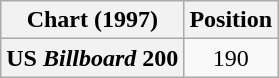<table class="wikitable plainrowheaders" style="text-align:center">
<tr>
<th scope="col">Chart (1997)</th>
<th scope="col">Position</th>
</tr>
<tr>
<th scope="row">US <em>Billboard</em> 200</th>
<td>190</td>
</tr>
</table>
